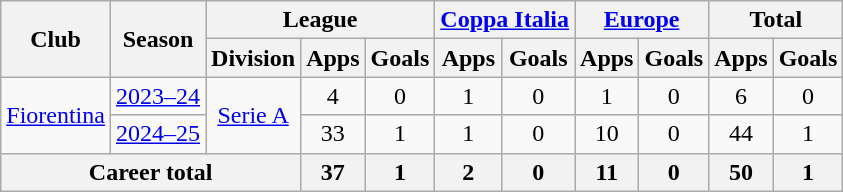<table class="wikitable" style="text-align:center">
<tr>
<th rowspan="2">Club</th>
<th rowspan="2">Season</th>
<th colspan="3">League</th>
<th colspan="2"><a href='#'>Coppa Italia</a></th>
<th colspan="2"><a href='#'>Europe</a></th>
<th colspan="2">Total</th>
</tr>
<tr>
<th>Division</th>
<th>Apps</th>
<th>Goals</th>
<th>Apps</th>
<th>Goals</th>
<th>Apps</th>
<th>Goals</th>
<th>Apps</th>
<th>Goals</th>
</tr>
<tr>
<td rowspan="2"><a href='#'>Fiorentina</a></td>
<td><a href='#'>2023–24</a></td>
<td rowspan="2"><a href='#'>Serie A</a></td>
<td>4</td>
<td>0</td>
<td>1</td>
<td>0</td>
<td>1</td>
<td>0</td>
<td>6</td>
<td>0</td>
</tr>
<tr>
<td><a href='#'>2024–25</a></td>
<td>33</td>
<td>1</td>
<td>1</td>
<td>0</td>
<td>10</td>
<td>0</td>
<td>44</td>
<td>1</td>
</tr>
<tr>
<th colspan="3">Career total</th>
<th>37</th>
<th>1</th>
<th>2</th>
<th>0</th>
<th>11</th>
<th>0</th>
<th>50</th>
<th>1</th>
</tr>
</table>
